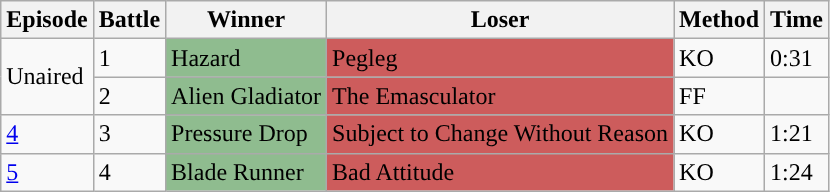<table class="wikitable">
<tr>
<th>Episode</th>
<th>Battle</th>
<th>Winner</th>
<th>Loser</th>
<th>Method</th>
<th>Time</th>
</tr>
<tr>
<td rowspan="2">Unaired</td>
<td>1</td>
<td style="background:DarkSeaGreen;">Hazard</td>
<td style="background:IndianRed;">Pegleg</td>
<td>KO</td>
<td>0:31</td>
</tr>
<tr>
<td>2</td>
<td style="background:DarkSeaGreen;">Alien Gladiator</td>
<td style="background:IndianRed;">The Emasculator</td>
<td>FF</td>
<td></td>
</tr>
<tr>
<td><a href='#'>4</a></td>
<td>3</td>
<td style="background:DarkSeaGreen;">Pressure Drop</td>
<td style="background:IndianRed;">Subject to Change Without Reason</td>
<td>KO</td>
<td>1:21</td>
</tr>
<tr>
<td><a href='#'>5</a></td>
<td>4</td>
<td style="background:DarkSeaGreen;">Blade Runner</td>
<td style="background:IndianRed;">Bad Attitude</td>
<td>KO</td>
<td>1:24</td>
</tr>
</table>
